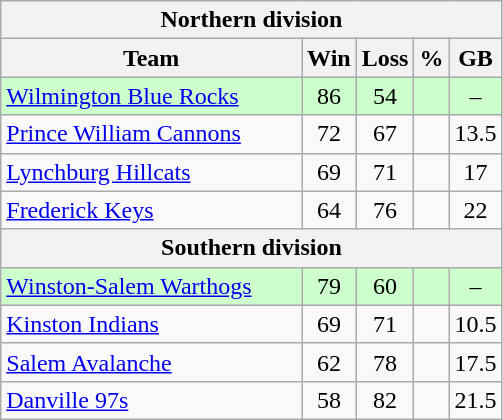<table class="wikitable">
<tr>
<th colspan="5">Northern division</th>
</tr>
<tr>
<th width="60%">Team</th>
<th>Win</th>
<th>Loss</th>
<th>%</th>
<th>GB</th>
</tr>
<tr align=center bgcolor=ccffcc>
<td align=left><a href='#'>Wilmington Blue Rocks</a></td>
<td>86</td>
<td>54</td>
<td></td>
<td>–</td>
</tr>
<tr align=center>
<td align=left><a href='#'>Prince William Cannons</a></td>
<td>72</td>
<td>67</td>
<td></td>
<td>13.5</td>
</tr>
<tr align=center>
<td align=left><a href='#'>Lynchburg Hillcats</a></td>
<td>69</td>
<td>71</td>
<td></td>
<td>17</td>
</tr>
<tr align=center>
<td align=left><a href='#'>Frederick Keys</a></td>
<td>64</td>
<td>76</td>
<td></td>
<td>22</td>
</tr>
<tr>
<th colspan="5">Southern division</th>
</tr>
<tr align=center bgcolor=ccffcc>
<td align=left><a href='#'>Winston-Salem Warthogs</a></td>
<td>79</td>
<td>60</td>
<td></td>
<td>–</td>
</tr>
<tr align=center>
<td align=left><a href='#'>Kinston Indians</a></td>
<td>69</td>
<td>71</td>
<td></td>
<td>10.5</td>
</tr>
<tr align=center>
<td align=left><a href='#'>Salem Avalanche</a></td>
<td>62</td>
<td>78</td>
<td></td>
<td>17.5</td>
</tr>
<tr align=center>
<td align=left><a href='#'>Danville 97s</a></td>
<td>58</td>
<td>82</td>
<td></td>
<td>21.5</td>
</tr>
</table>
